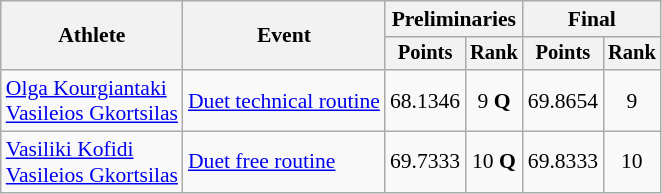<table class=wikitable style="font-size:90%">
<tr>
<th rowspan="2">Athlete</th>
<th rowspan="2">Event</th>
<th colspan="2">Preliminaries</th>
<th colspan="2">Final</th>
</tr>
<tr style="font-size:95%">
<th>Points</th>
<th>Rank</th>
<th>Points</th>
<th>Rank</th>
</tr>
<tr align=center>
<td align=left><a href='#'>Olga Kourgiantaki</a><br><a href='#'>Vasileios Gkortsilas</a></td>
<td align=left><a href='#'>Duet technical routine</a></td>
<td>68.1346</td>
<td>9 <strong>Q</strong></td>
<td>69.8654</td>
<td>9</td>
</tr>
<tr align=center>
<td align=left><a href='#'>Vasiliki Kofidi</a><br><a href='#'>Vasileios Gkortsilas</a></td>
<td align=left><a href='#'>Duet free routine</a></td>
<td>69.7333</td>
<td>10 <strong>Q</strong></td>
<td>69.8333</td>
<td>10</td>
</tr>
</table>
